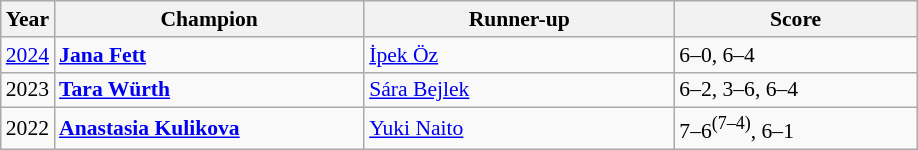<table class="wikitable" style="font-size:90%">
<tr>
<th>Year</th>
<th width="200">Champion</th>
<th width="200">Runner-up</th>
<th width="155">Score</th>
</tr>
<tr>
<td><a href='#'>2024</a></td>
<td> <strong><a href='#'>Jana Fett</a></strong></td>
<td> <a href='#'>İpek Öz</a></td>
<td>6–0, 6–4</td>
</tr>
<tr>
<td>2023</td>
<td> <strong><a href='#'>Tara Würth</a></strong></td>
<td> <a href='#'>Sára Bejlek</a></td>
<td>6–2, 3–6, 6–4</td>
</tr>
<tr>
<td>2022</td>
<td> <strong><a href='#'>Anastasia Kulikova</a></strong></td>
<td> <a href='#'>Yuki Naito</a></td>
<td>7–6<sup>(7–4)</sup>, 6–1</td>
</tr>
</table>
